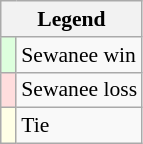<table class="wikitable" style="font-size:90%">
<tr>
<th colspan="2">Legend</th>
</tr>
<tr>
<td bgcolor="#DDFFDD"> </td>
<td>Sewanee win</td>
</tr>
<tr>
<td bgcolor="#FFDDDD"> </td>
<td>Sewanee loss</td>
</tr>
<tr>
<td bgcolor="#FFFFE6"> </td>
<td>Tie</td>
</tr>
</table>
